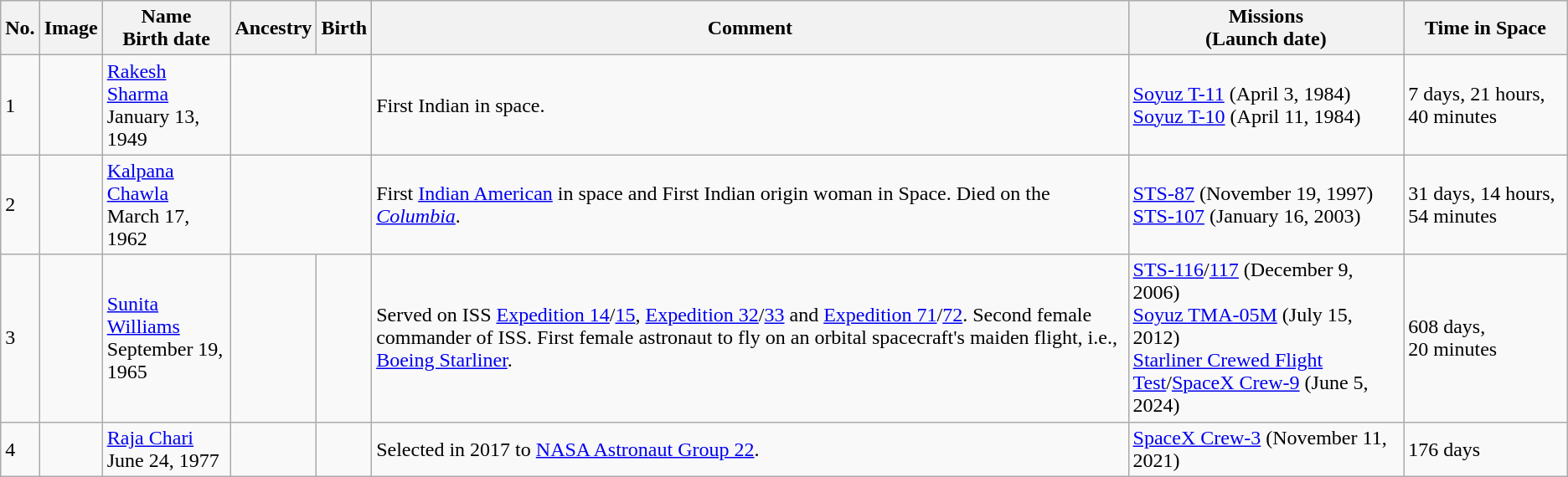<table class="wikitable sticky-header">
<tr>
<th>No.</th>
<th>Image</th>
<th>Name<br>Birth date</th>
<th>Ancestry</th>
<th>Birth</th>
<th>Comment</th>
<th>Missions<br>(Launch date)</th>
<th>Time in Space</th>
</tr>
<tr>
<td>1</td>
<td></td>
<td><a href='#'>Rakesh Sharma</a><br>January 13, 1949</td>
<td colspan="2" style="text-align:center;"></td>
<td>First Indian in space.</td>
<td> <a href='#'>Soyuz T-11</a> (April 3, 1984)<br> <a href='#'>Soyuz T-10</a> (April 11, 1984)</td>
<td>7 days, 21 hours, 40 minutes</td>
</tr>
<tr>
<td>2</td>
<td></td>
<td><a href='#'>Kalpana Chawla</a><br>March 17, 1962</td>
<td colspan="2" style="text-align:center;"></td>
<td>First <a href='#'>Indian American</a> in space and First Indian origin woman in Space. Died on the <a href='#'><em>Columbia</em></a>.</td>
<td> <a href='#'>STS-87</a> (November 19, 1997)<br> <a href='#'>STS-107</a> (January 16, 2003)</td>
<td>31 days, 14 hours, 54 minutes</td>
</tr>
<tr>
<td>3</td>
<td></td>
<td><a href='#'>Sunita Williams</a><br>September 19, 1965</td>
<td></td>
<td></td>
<td>Served on ISS <a href='#'>Expedition 14</a>/<a href='#'>15</a>, <a href='#'>Expedition 32</a>/<a href='#'>33</a> and <a href='#'>Expedition 71</a>/<a href='#'>72</a>. Second female commander of ISS. First female astronaut to fly on an orbital spacecraft's maiden flight, i.e., <a href='#'>Boeing Starliner</a>.</td>
<td> <a href='#'>STS-116</a>/<a href='#'>117</a> (December 9, 2006)<br>  <a href='#'>Soyuz TMA-05M</a> (July 15, 2012)<br>  <a href='#'>Starliner Crewed Flight Test</a>/<a href='#'>SpaceX Crew-9</a> (June 5, 2024)</td>
<td>608 days, 20 minutes</td>
</tr>
<tr>
<td>4</td>
<td></td>
<td><a href='#'>Raja Chari</a><br>June 24, 1977</td>
<td></td>
<td></td>
<td>Selected in 2017 to <a href='#'>NASA Astronaut Group 22</a>.</td>
<td> <a href='#'>SpaceX Crew-3</a> (November 11, 2021)</td>
<td>176 days</td>
</tr>
</table>
